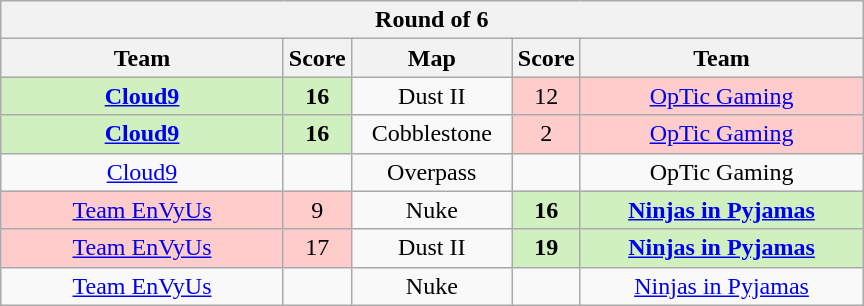<table class="wikitable" style="text-align: center;">
<tr>
<th colspan=5>Round of 6</th>
</tr>
<tr>
<th width="181px">Team</th>
<th width="20px">Score</th>
<th width="100px">Map</th>
<th width="20px">Score</th>
<th width="181px">Team</th>
</tr>
<tr>
<td style="background: #D0F0C0;"><strong><a href='#'>Cloud9</a></strong></td>
<td style="background: #D0F0C0;"><strong>16</strong></td>
<td>Dust II</td>
<td style="background: #FFCCCC;">12</td>
<td style="background: #FFCCCC;"><a href='#'>OpTic Gaming</a></td>
</tr>
<tr>
<td style="background: #D0F0C0;"><strong><a href='#'>Cloud9</a></strong></td>
<td style="background: #D0F0C0;"><strong>16</strong></td>
<td>Cobblestone</td>
<td style="background: #FFCCCC;">2</td>
<td style="background: #FFCCCC;"><a href='#'>OpTic Gaming</a></td>
</tr>
<tr>
<td><a href='#'>Cloud9</a></td>
<td></td>
<td>Overpass</td>
<td></td>
<td>OpTic Gaming</td>
</tr>
<tr>
<td style="background: #FFCCCC;"><a href='#'>Team EnVyUs</a></td>
<td style="background: #FFCCCC;">9</td>
<td>Nuke</td>
<td style="background: #D0F0C0;"><strong>16</strong></td>
<td style="background: #D0F0C0;"><strong><a href='#'>Ninjas in Pyjamas</a></strong></td>
</tr>
<tr>
<td style="background: #FFCCCC;"><a href='#'>Team EnVyUs</a></td>
<td style="background: #FFCCCC;">17</td>
<td>Dust II</td>
<td style="background: #D0F0C0;"><strong>19</strong></td>
<td style="background: #D0F0C0;"><strong><a href='#'>Ninjas in Pyjamas</a></strong></td>
</tr>
<tr>
<td><a href='#'>Team EnVyUs</a></td>
<td></td>
<td>Nuke</td>
<td></td>
<td><a href='#'>Ninjas in Pyjamas</a></td>
</tr>
</table>
